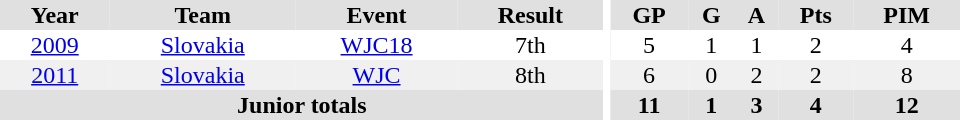<table border="0" cellpadding="1" cellspacing="0" ID="Table3" style="text-align:center; width:40em">
<tr ALIGN="center" bgcolor="#e0e0e0">
<th>Year</th>
<th>Team</th>
<th>Event</th>
<th>Result</th>
<th rowspan="99" bgcolor="#ffffff"></th>
<th>GP</th>
<th>G</th>
<th>A</th>
<th>Pts</th>
<th>PIM</th>
</tr>
<tr>
<td><a href='#'>2009</a></td>
<td><a href='#'>Slovakia</a></td>
<td><a href='#'>WJC18</a></td>
<td>7th</td>
<td>5</td>
<td>1</td>
<td>1</td>
<td>2</td>
<td>4</td>
</tr>
<tr bgcolor="#f0f0f0">
<td><a href='#'>2011</a></td>
<td><a href='#'>Slovakia</a></td>
<td><a href='#'>WJC</a></td>
<td>8th</td>
<td>6</td>
<td>0</td>
<td>2</td>
<td>2</td>
<td>8</td>
</tr>
<tr bgcolor="#e0e0e0">
<th colspan="4">Junior totals</th>
<th>11</th>
<th>1</th>
<th>3</th>
<th>4</th>
<th>12</th>
</tr>
</table>
